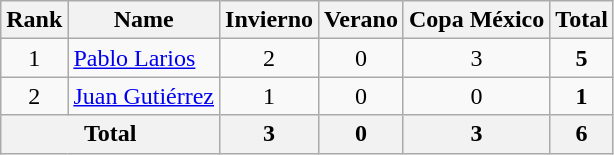<table class="wikitable" style="text-align: center;">
<tr>
<th>Rank</th>
<th>Name</th>
<th>Invierno</th>
<th>Verano</th>
<th>Copa México</th>
<th>Total</th>
</tr>
<tr>
<td>1</td>
<td align=left> <a href='#'>Pablo Larios</a></td>
<td>2</td>
<td>0</td>
<td>3</td>
<td><strong>5</strong></td>
</tr>
<tr>
<td>2</td>
<td align=left> <a href='#'>Juan Gutiérrez</a></td>
<td>1</td>
<td>0</td>
<td>0</td>
<td><strong>1</strong></td>
</tr>
<tr>
<th colspan=2>Total</th>
<th>3</th>
<th>0</th>
<th>3</th>
<th>6</th>
</tr>
</table>
